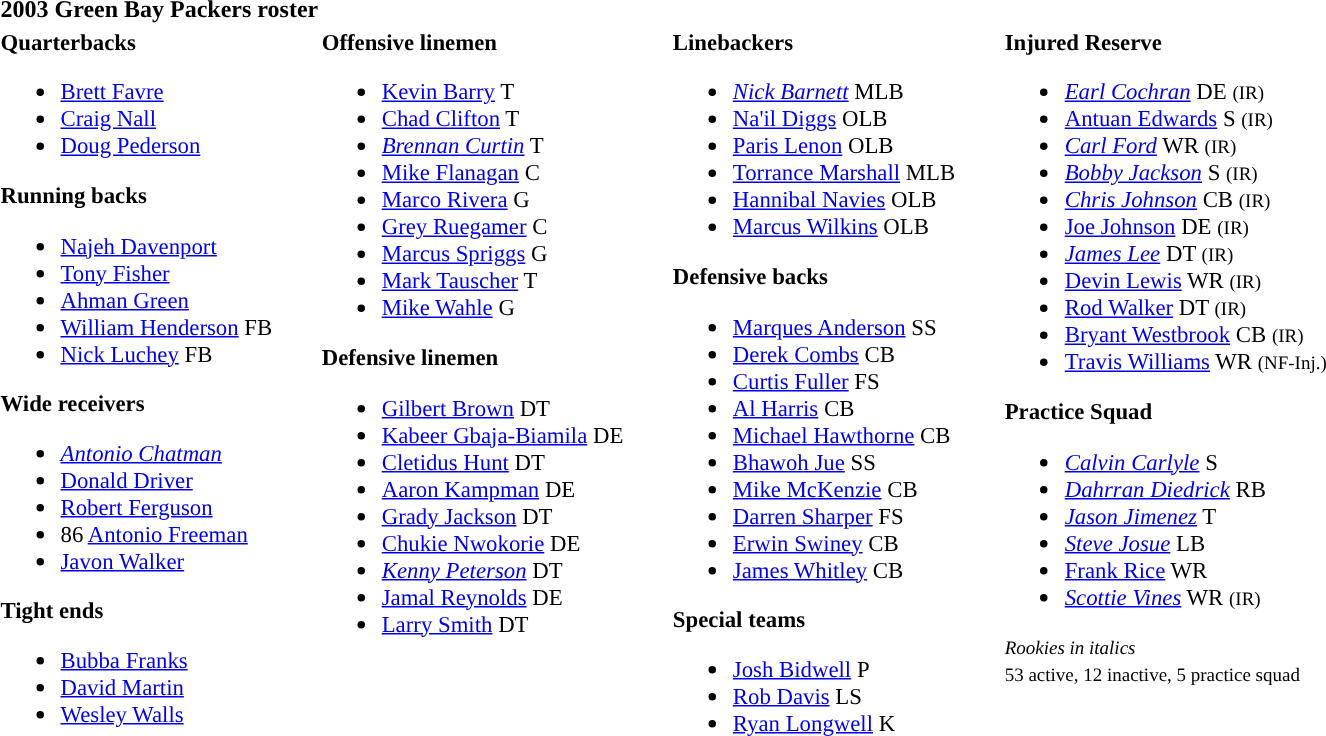<table class="toccolours" style="text-align: left;">
<tr>
<th colspan="9">2003 Green Bay Packers roster</th>
</tr>
<tr>
<td style="font-size:95%; vertical-align:top;"><strong>Quarterbacks</strong><br><ul><li> <a href='#'>Brett Favre</a></li><li> <a href='#'>Craig Nall</a></li><li> <a href='#'>Doug Pederson</a></li></ul><strong>Running backs</strong><ul><li> <a href='#'>Najeh Davenport</a></li><li> <a href='#'>Tony Fisher</a></li><li> <a href='#'>Ahman Green</a></li><li> <a href='#'>William Henderson</a> FB</li><li> <a href='#'>Nick Luchey</a> FB</li></ul><strong>Wide receivers</strong><ul><li> <em><a href='#'>Antonio Chatman</a></em></li><li> <a href='#'>Donald Driver</a></li><li> <a href='#'>Robert Ferguson</a></li><li><span>86</span> <a href='#'>Antonio Freeman</a></li><li> <a href='#'>Javon Walker</a></li></ul><strong>Tight ends</strong><ul><li> <a href='#'>Bubba Franks</a></li><li> <a href='#'>David Martin</a></li><li> <a href='#'>Wesley Walls</a></li></ul></td>
<td style="width: 25px;"></td>
<td style="font-size:95%; vertical-align:top;"><strong>Offensive linemen</strong><br><ul><li> <a href='#'>Kevin Barry</a> T</li><li> <a href='#'>Chad Clifton</a> T</li><li> <em><a href='#'>Brennan Curtin</a></em> T</li><li> <a href='#'>Mike Flanagan</a> C</li><li> <a href='#'>Marco Rivera</a> G</li><li> <a href='#'>Grey Ruegamer</a> C</li><li> <a href='#'>Marcus Spriggs</a> G</li><li> <a href='#'>Mark Tauscher</a> T</li><li> <a href='#'>Mike Wahle</a> G</li></ul><strong>Defensive linemen</strong><ul><li> <a href='#'>Gilbert Brown</a> DT</li><li> <a href='#'>Kabeer Gbaja-Biamila</a> DE</li><li> <a href='#'>Cletidus Hunt</a> DT</li><li> <a href='#'>Aaron Kampman</a> DE</li><li> <a href='#'>Grady Jackson</a> DT</li><li> <a href='#'>Chukie Nwokorie</a> DE</li><li> <em><a href='#'>Kenny Peterson</a></em> DT</li><li> <a href='#'>Jamal Reynolds</a> DE</li><li> <a href='#'>Larry Smith</a> DT</li></ul></td>
<td style="width: 25px;"></td>
<td style="font-size:95%; vertical-align:top;"><strong>Linebackers</strong><br><ul><li> <em><a href='#'>Nick Barnett</a></em> MLB</li><li> <a href='#'>Na'il Diggs</a> OLB</li><li> <a href='#'>Paris Lenon</a> OLB</li><li> <a href='#'>Torrance Marshall</a> MLB</li><li> <a href='#'>Hannibal Navies</a> OLB</li><li> <a href='#'>Marcus Wilkins</a> OLB</li></ul><strong>Defensive backs</strong><ul><li> <a href='#'>Marques Anderson</a> SS</li><li> <a href='#'>Derek Combs</a> CB</li><li> <a href='#'>Curtis Fuller</a> FS</li><li> <a href='#'>Al Harris</a> CB</li><li> <a href='#'>Michael Hawthorne</a> CB</li><li> <a href='#'>Bhawoh Jue</a> SS</li><li> <a href='#'>Mike McKenzie</a> CB</li><li> <a href='#'>Darren Sharper</a> FS</li><li> <a href='#'>Erwin Swiney</a> CB</li><li> <a href='#'>James Whitley</a> CB</li></ul><strong>Special teams</strong><ul><li> <a href='#'>Josh Bidwell</a> P</li><li> <a href='#'>Rob Davis</a> LS</li><li> <a href='#'>Ryan Longwell</a> K</li></ul></td>
<td style="width: 25px;"></td>
<td style="font-size:95%; vertical-align:top;"><strong>Injured Reserve</strong><br><ul><li> <em><a href='#'>Earl Cochran</a></em> DE <small>(IR)</small> </li><li> <a href='#'>Antuan Edwards</a> S <small>(IR)</small> </li><li> <em><a href='#'>Carl Ford</a></em> WR <small>(IR)</small> </li><li> <em><a href='#'>Bobby Jackson</a></em> S <small>(IR)</small> </li><li> <em><a href='#'>Chris Johnson</a></em> CB <small>(IR)</small> </li><li> <a href='#'>Joe Johnson</a> DE <small>(IR)</small> </li><li> <em><a href='#'>James Lee</a></em> DT <small>(IR)</small> </li><li> <a href='#'>Devin Lewis</a> WR <small>(IR)</small> </li><li> <a href='#'>Rod Walker</a> DT <small>(IR)</small> </li><li> <a href='#'>Bryant Westbrook</a> CB <small>(IR)</small> </li><li> <a href='#'>Travis Williams</a> WR <small>(NF-Inj.)</small> </li></ul><strong>Practice Squad</strong><ul><li> <em><a href='#'>Calvin Carlyle</a></em> S</li><li> <em><a href='#'>Dahrran Diedrick</a></em> RB</li><li> <em><a href='#'>Jason Jimenez</a></em> T</li><li> <em><a href='#'>Steve Josue</a></em> LB</li><li> <a href='#'>Frank Rice</a> WR</li><li> <em><a href='#'>Scottie Vines</a></em> WR <small>(IR)</small> </li></ul><small><em>Rookies in italics</em></small><br><small>53 active, 12 inactive, 5 practice squad</small></td>
</tr>
<tr>
</tr>
</table>
